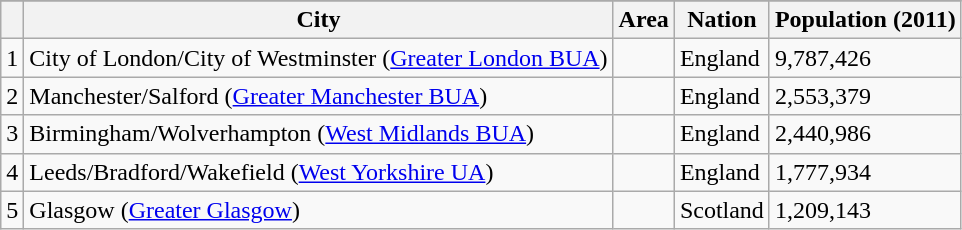<table class="wikitable" style="display: inline-table;">
<tr>
</tr>
<tr>
<th></th>
<th>City</th>
<th>Area</th>
<th>Nation</th>
<th>Population (2011)</th>
</tr>
<tr>
<td>1</td>
<td>City of London/City of Westminster (<a href='#'>Greater London BUA</a>)</td>
<td></td>
<td>England</td>
<td>9,787,426</td>
</tr>
<tr>
<td>2</td>
<td>Manchester/Salford (<a href='#'>Greater Manchester BUA</a>)</td>
<td></td>
<td>England</td>
<td>2,553,379</td>
</tr>
<tr>
<td>3</td>
<td>Birmingham/Wolverhampton (<a href='#'>West Midlands BUA</a>)</td>
<td></td>
<td>England</td>
<td>2,440,986</td>
</tr>
<tr>
<td>4</td>
<td>Leeds/Bradford/Wakefield (<a href='#'>West Yorkshire UA</a>)</td>
<td></td>
<td>England</td>
<td>1,777,934</td>
</tr>
<tr>
<td>5</td>
<td>Glasgow (<a href='#'>Greater Glasgow</a>)</td>
<td></td>
<td>Scotland</td>
<td>1,209,143</td>
</tr>
</table>
